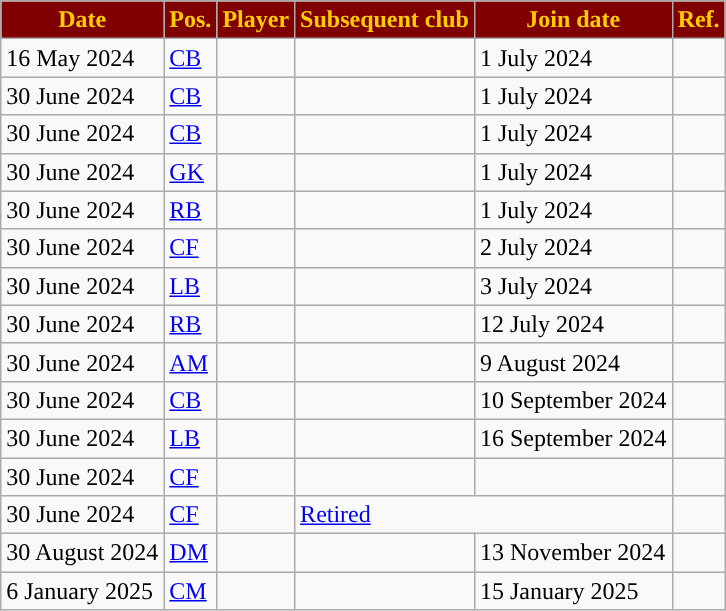<table class="wikitable plainrowheaders sortable">
<tr>
<th style="color:#FFCC00; background:#800000; ">Date</th>
<th style="color:#FFCC00; background:#800000; ">Pos.</th>
<th style="color:#FFCC00; background:#800000; ">Player</th>
<th style="color:#FFCC00; background:#800000; ">Subsequent club</th>
<th style="color:#FFCC00; background:#800000; ">Join date</th>
<th style="color:#FFCC00; background:#800000; ">Ref.</th>
</tr>
<tr>
<td>16 May 2024</td>
<td><a href='#'>CB</a></td>
<td></td>
<td></td>
<td>1 July 2024</td>
<td></td>
</tr>
<tr>
<td>30 June 2024</td>
<td><a href='#'>CB</a></td>
<td></td>
<td></td>
<td>1 July 2024</td>
<td></td>
</tr>
<tr>
<td>30 June 2024</td>
<td><a href='#'>CB</a></td>
<td></td>
<td></td>
<td>1 July 2024</td>
<td></td>
</tr>
<tr>
<td>30 June 2024</td>
<td><a href='#'>GK</a></td>
<td></td>
<td></td>
<td>1 July 2024</td>
<td></td>
</tr>
<tr>
<td>30 June 2024</td>
<td><a href='#'>RB</a></td>
<td></td>
<td></td>
<td>1 July 2024</td>
<td></td>
</tr>
<tr>
<td>30 June 2024</td>
<td><a href='#'>CF</a></td>
<td></td>
<td></td>
<td>2 July 2024</td>
<td></td>
</tr>
<tr>
<td>30 June 2024</td>
<td><a href='#'>LB</a></td>
<td></td>
<td></td>
<td>3 July 2024</td>
<td></td>
</tr>
<tr>
<td>30 June 2024</td>
<td><a href='#'>RB</a></td>
<td></td>
<td></td>
<td>12 July 2024</td>
<td></td>
</tr>
<tr>
<td>30 June 2024</td>
<td><a href='#'>AM</a></td>
<td></td>
<td></td>
<td>9 August 2024</td>
<td></td>
</tr>
<tr>
<td>30 June 2024</td>
<td><a href='#'>CB</a></td>
<td></td>
<td></td>
<td>10 September 2024</td>
<td></td>
</tr>
<tr>
<td>30 June 2024</td>
<td><a href='#'>LB</a></td>
<td></td>
<td></td>
<td>16 September 2024</td>
<td></td>
</tr>
<tr>
<td>30 June 2024</td>
<td><a href='#'>CF</a></td>
<td></td>
<td></td>
<td></td>
<td></td>
</tr>
<tr>
<td>30 June 2024</td>
<td><a href='#'>CF</a></td>
<td></td>
<td colspan="2"><a href='#'>Retired</a></td>
<td></td>
</tr>
<tr>
<td>30 August 2024</td>
<td><a href='#'>DM</a></td>
<td></td>
<td></td>
<td>13 November 2024</td>
<td></td>
</tr>
<tr>
<td>6 January 2025</td>
<td><a href='#'>CM</a></td>
<td></td>
<td></td>
<td>15 January 2025</td>
<td></td>
</tr>
</table>
